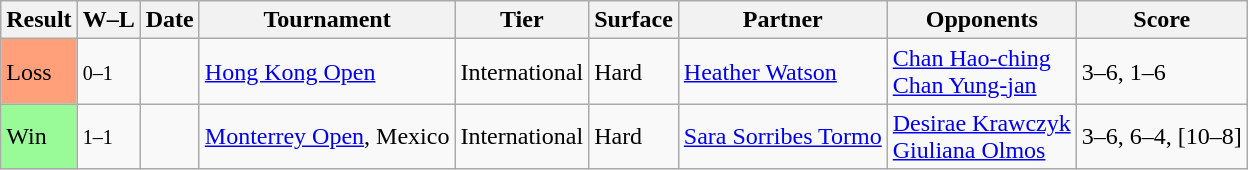<table class="sortable wikitable">
<tr>
<th>Result</th>
<th class="unsortable">W–L</th>
<th>Date</th>
<th>Tournament</th>
<th>Tier</th>
<th>Surface</th>
<th>Partner</th>
<th>Opponents</th>
<th class="unsortable">Score</th>
</tr>
<tr>
<td style="background:#ffa07a;">Loss</td>
<td><small>0–1</small></td>
<td><a href='#'></a></td>
<td><a href='#'>Hong Kong Open</a></td>
<td>International</td>
<td>Hard</td>
<td> <a href='#'>Heather Watson</a></td>
<td> <a href='#'>Chan Hao-ching</a> <br>  <a href='#'>Chan Yung-jan</a></td>
<td>3–6, 1–6</td>
</tr>
<tr>
<td bgcolor=98FB98>Win</td>
<td><small>1–1</small></td>
<td><a href='#'></a></td>
<td><a href='#'>Monterrey Open</a>, Mexico</td>
<td>International</td>
<td>Hard</td>
<td> <a href='#'>Sara Sorribes Tormo</a></td>
<td> <a href='#'>Desirae Krawczyk</a> <br>  <a href='#'>Giuliana Olmos</a></td>
<td>3–6, 6–4, [10–8]</td>
</tr>
</table>
